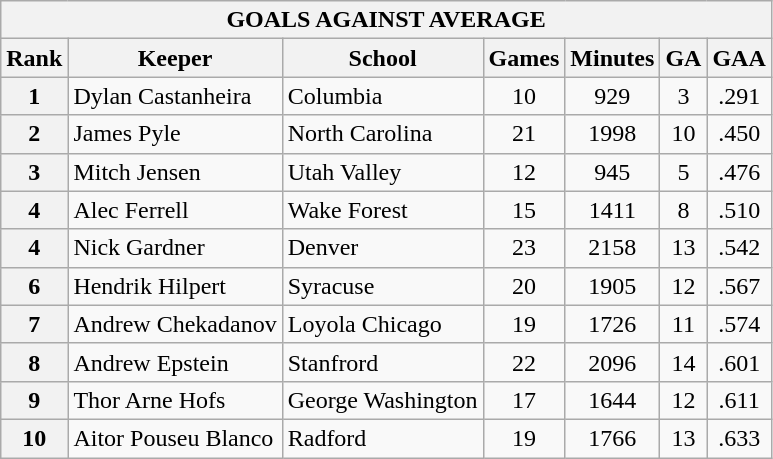<table class="wikitable">
<tr>
<th colspan=7>GOALS AGAINST AVERAGE</th>
</tr>
<tr>
<th>Rank</th>
<th>Keeper</th>
<th>School</th>
<th>Games</th>
<th>Minutes</th>
<th>GA</th>
<th>GAA</th>
</tr>
<tr>
<th>1</th>
<td>Dylan Castanheira</td>
<td>Columbia</td>
<td style="text-align:center;">10</td>
<td style="text-align:center;">929</td>
<td style="text-align:center;">3</td>
<td style="text-align:center;">.291</td>
</tr>
<tr>
<th>2</th>
<td>James Pyle</td>
<td>North Carolina</td>
<td style="text-align:center;">21</td>
<td style="text-align:center;">1998</td>
<td style="text-align:center;">10</td>
<td style="text-align:center;">.450</td>
</tr>
<tr>
<th>3</th>
<td>Mitch Jensen</td>
<td>Utah Valley</td>
<td style="text-align:center;">12</td>
<td style="text-align:center;">945</td>
<td style="text-align:center;">5</td>
<td style="text-align:center;">.476</td>
</tr>
<tr>
<th>4</th>
<td>Alec Ferrell</td>
<td>Wake Forest</td>
<td style="text-align:center;">15</td>
<td style="text-align:center;">1411</td>
<td style="text-align:center;">8</td>
<td style="text-align:center;">.510</td>
</tr>
<tr>
<th>4</th>
<td>Nick Gardner</td>
<td>Denver</td>
<td style="text-align:center;">23</td>
<td style="text-align:center;">2158</td>
<td style="text-align:center;">13</td>
<td style="text-align:center;">.542</td>
</tr>
<tr>
<th>6</th>
<td>Hendrik Hilpert</td>
<td>Syracuse</td>
<td style="text-align:center;">20</td>
<td style="text-align:center;">1905</td>
<td style="text-align:center;">12</td>
<td style="text-align:center;">.567</td>
</tr>
<tr>
<th>7</th>
<td>Andrew Chekadanov</td>
<td>Loyola Chicago</td>
<td style="text-align:center;">19</td>
<td style="text-align:center;">1726</td>
<td style="text-align:center;">11</td>
<td style="text-align:center;">.574</td>
</tr>
<tr>
<th>8</th>
<td>Andrew Epstein</td>
<td>Stanfrord</td>
<td style="text-align:center;">22</td>
<td style="text-align:center;">2096</td>
<td style="text-align:center;">14</td>
<td style="text-align:center;">.601</td>
</tr>
<tr>
<th>9</th>
<td>Thor Arne Hofs</td>
<td>George Washington</td>
<td style="text-align:center;">17</td>
<td style="text-align:center;">1644</td>
<td style="text-align:center;">12</td>
<td style="text-align:center;">.611</td>
</tr>
<tr>
<th>10</th>
<td>Aitor Pouseu Blanco</td>
<td>Radford</td>
<td style="text-align:center;">19</td>
<td style="text-align:center;">1766</td>
<td style="text-align:center;">13</td>
<td style="text-align:center;">.633</td>
</tr>
</table>
